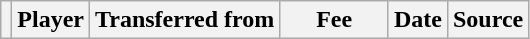<table class="wikitable plainrowheaders sortable">
<tr>
<th></th>
<th scope="col">Player</th>
<th>Transferred from</th>
<th style="width: 65px;">Fee</th>
<th scope="col">Date</th>
<th scope="col">Source</th>
</tr>
</table>
